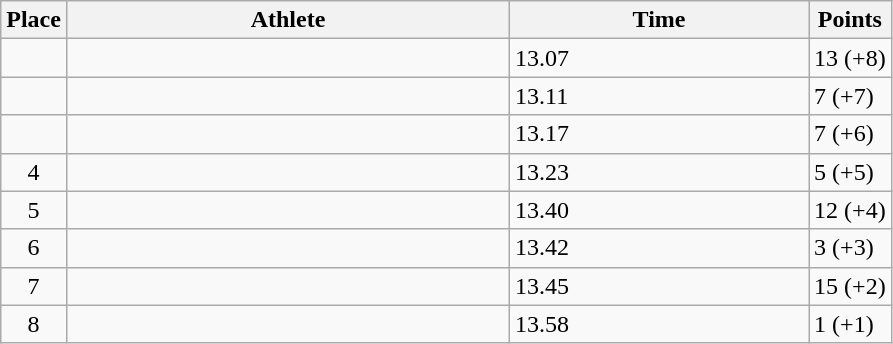<table class="wikitable sortable">
<tr>
<th>Place</th>
<th style="width:18em">Athlete</th>
<th style="width:12em">Time</th>
<th>Points</th>
</tr>
<tr>
<td align=center></td>
<td></td>
<td>13.07</td>
<td>13 (+8)</td>
</tr>
<tr>
<td align=center></td>
<td></td>
<td>13.11</td>
<td>7 (+7)</td>
</tr>
<tr>
<td align=center></td>
<td></td>
<td>13.17</td>
<td>7 (+6)</td>
</tr>
<tr>
<td align=center>4</td>
<td></td>
<td>13.23</td>
<td>5 (+5)</td>
</tr>
<tr>
<td align=center>5</td>
<td></td>
<td>13.40</td>
<td>12 (+4)</td>
</tr>
<tr>
<td align=center>6</td>
<td></td>
<td>13.42</td>
<td>3 (+3)</td>
</tr>
<tr>
<td align=center>7</td>
<td></td>
<td>13.45</td>
<td>15 (+2)</td>
</tr>
<tr>
<td align=center>8</td>
<td></td>
<td>13.58</td>
<td>1 (+1)</td>
</tr>
</table>
